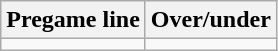<table class="wikitable">
<tr align="center">
<th style=>Pregame line</th>
<th style=>Over/under</th>
</tr>
<tr align="center">
<td></td>
<td></td>
</tr>
</table>
